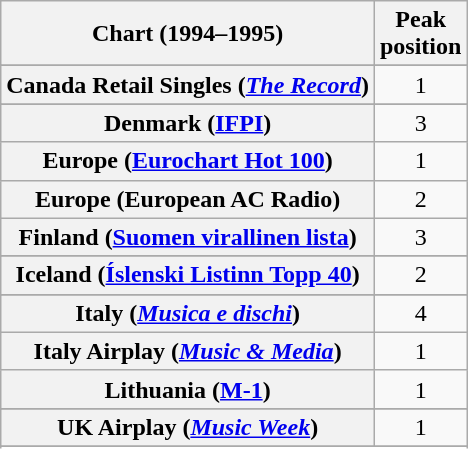<table class="wikitable sortable plainrowheaders" style="text-align:center">
<tr>
<th scope="col">Chart (1994–1995)</th>
<th scope="col">Peak<br>position</th>
</tr>
<tr>
</tr>
<tr>
</tr>
<tr>
</tr>
<tr>
</tr>
<tr>
<th scope="row">Canada Retail Singles (<em><a href='#'>The Record</a></em>)</th>
<td>1</td>
</tr>
<tr>
</tr>
<tr>
</tr>
<tr>
<th scope="row">Denmark (<a href='#'>IFPI</a>)</th>
<td>3</td>
</tr>
<tr>
<th scope="row">Europe (<a href='#'>Eurochart Hot 100</a>)</th>
<td>1</td>
</tr>
<tr>
<th scope="row">Europe (European AC Radio)</th>
<td>2</td>
</tr>
<tr>
<th scope=row>Finland (<a href='#'>Suomen virallinen lista</a>)</th>
<td>3</td>
</tr>
<tr>
</tr>
<tr>
</tr>
<tr>
<th scope="row">Iceland (<a href='#'>Íslenski Listinn Topp 40</a>)</th>
<td>2</td>
</tr>
<tr>
</tr>
<tr>
<th scope="row">Italy (<em><a href='#'>Musica e dischi</a></em>)</th>
<td>4</td>
</tr>
<tr>
<th scope="row">Italy Airplay (<em><a href='#'>Music & Media</a></em>)</th>
<td>1</td>
</tr>
<tr>
<th scope="row">Lithuania (<a href='#'>M-1</a>)</th>
<td>1</td>
</tr>
<tr>
</tr>
<tr>
</tr>
<tr>
</tr>
<tr>
</tr>
<tr>
</tr>
<tr>
</tr>
<tr>
</tr>
<tr>
</tr>
<tr>
</tr>
<tr>
<th scope="row">UK Airplay (<em><a href='#'>Music Week</a></em>)</th>
<td>1</td>
</tr>
<tr>
</tr>
<tr>
</tr>
<tr>
</tr>
</table>
